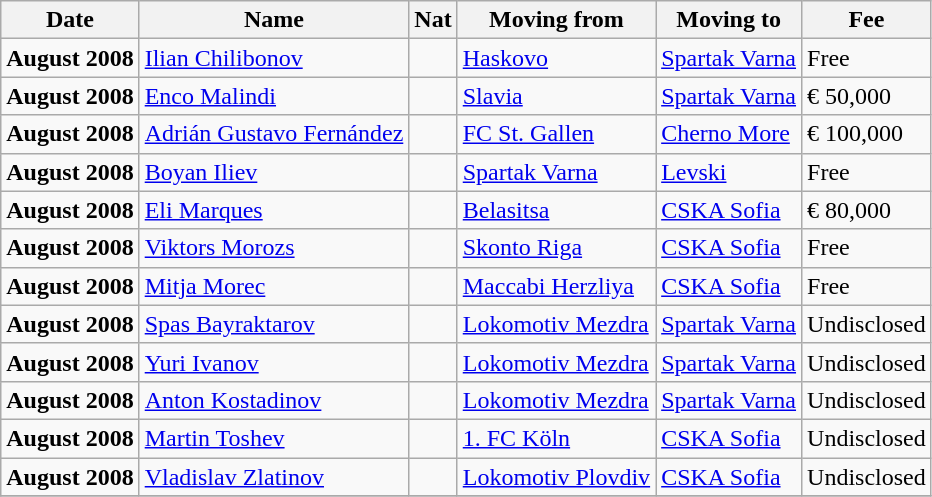<table class="wikitable">
<tr>
<th>Date</th>
<th>Name</th>
<th>Nat</th>
<th>Moving from</th>
<th>Moving to</th>
<th>Fee</th>
</tr>
<tr>
<td><strong>August 2008</strong></td>
<td><a href='#'>Ilian Chilibonov</a></td>
<td></td>
<td><a href='#'>Haskovo</a></td>
<td><a href='#'>Spartak Varna</a></td>
<td>Free</td>
</tr>
<tr>
<td><strong>August 2008</strong></td>
<td><a href='#'>Enco Malindi</a></td>
<td></td>
<td><a href='#'>Slavia</a></td>
<td><a href='#'>Spartak Varna</a></td>
<td>€ 50,000</td>
</tr>
<tr>
<td><strong>August 2008</strong></td>
<td><a href='#'>Adrián Gustavo Fernández</a></td>
<td></td>
<td><a href='#'>FC St. Gallen</a></td>
<td><a href='#'>Cherno More</a></td>
<td>€ 100,000</td>
</tr>
<tr>
<td><strong>August 2008</strong></td>
<td><a href='#'>Boyan Iliev</a></td>
<td></td>
<td><a href='#'>Spartak Varna</a></td>
<td><a href='#'>Levski</a></td>
<td>Free</td>
</tr>
<tr>
<td><strong>August 2008</strong></td>
<td><a href='#'>Eli Marques</a></td>
<td></td>
<td><a href='#'>Belasitsa</a></td>
<td><a href='#'>CSKA Sofia</a></td>
<td>€ 80,000</td>
</tr>
<tr>
<td><strong>August 2008</strong></td>
<td><a href='#'>Viktors Morozs</a></td>
<td></td>
<td><a href='#'>Skonto Riga</a></td>
<td><a href='#'>CSKA Sofia</a></td>
<td>Free</td>
</tr>
<tr>
<td><strong>August 2008</strong></td>
<td><a href='#'>Mitja Morec</a></td>
<td></td>
<td><a href='#'>Maccabi Herzliya</a></td>
<td><a href='#'>CSKA Sofia</a></td>
<td>Free</td>
</tr>
<tr>
<td><strong>August 2008</strong></td>
<td><a href='#'>Spas Bayraktarov</a></td>
<td></td>
<td><a href='#'>Lokomotiv Mezdra</a></td>
<td><a href='#'>Spartak Varna</a></td>
<td>Undisclosed</td>
</tr>
<tr>
<td><strong>August 2008</strong></td>
<td><a href='#'>Yuri Ivanov</a></td>
<td></td>
<td><a href='#'>Lokomotiv Mezdra</a></td>
<td><a href='#'>Spartak Varna</a></td>
<td>Undisclosed</td>
</tr>
<tr>
<td><strong>August 2008</strong></td>
<td><a href='#'>Anton Kostadinov</a></td>
<td></td>
<td><a href='#'>Lokomotiv Mezdra</a></td>
<td><a href='#'>Spartak Varna</a></td>
<td>Undisclosed</td>
</tr>
<tr>
<td><strong>August 2008</strong></td>
<td><a href='#'>Martin Toshev</a></td>
<td></td>
<td><a href='#'>1. FC Köln</a></td>
<td><a href='#'>CSKA Sofia</a></td>
<td>Undisclosed</td>
</tr>
<tr>
<td><strong>August 2008</strong></td>
<td><a href='#'>Vladislav Zlatinov</a></td>
<td></td>
<td><a href='#'>Lokomotiv Plovdiv</a></td>
<td><a href='#'>CSKA Sofia</a></td>
<td>Undisclosed</td>
</tr>
<tr>
</tr>
</table>
